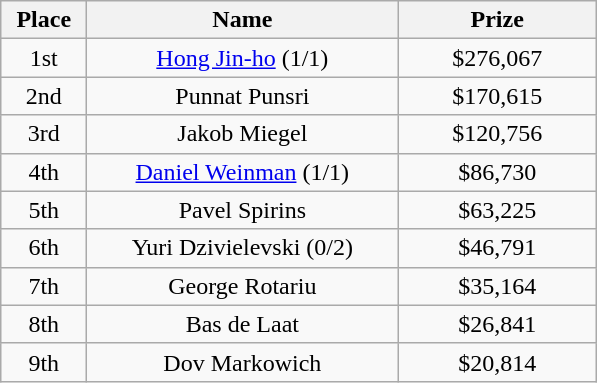<table class="wikitable">
<tr>
<th width="50">Place</th>
<th width="200">Name</th>
<th width="125">Prize</th>
</tr>
<tr>
<td align = "center">1st</td>
<td align = "center"> <a href='#'>Hong Jin-ho</a> (1/1)</td>
<td align = "center">$276,067</td>
</tr>
<tr>
<td align = "center">2nd</td>
<td align = "center"> Punnat Punsri</td>
<td align = "center">$170,615</td>
</tr>
<tr>
<td align = "center">3rd</td>
<td align = "center"> Jakob Miegel</td>
<td align = "center">$120,756</td>
</tr>
<tr>
<td align = "center">4th</td>
<td align = "center"> <a href='#'>Daniel Weinman</a> (1/1)</td>
<td align = "center">$86,730</td>
</tr>
<tr>
<td align = "center">5th</td>
<td align = "center"> Pavel Spirins</td>
<td align = "center">$63,225</td>
</tr>
<tr>
<td align = "center">6th</td>
<td align = "center"> Yuri Dzivielevski (0/2)</td>
<td align = "center">$46,791</td>
</tr>
<tr>
<td align = "center">7th</td>
<td align = "center"> George Rotariu</td>
<td align = "center">$35,164</td>
</tr>
<tr>
<td align = "center">8th</td>
<td align = "center"> Bas de Laat</td>
<td align = "center">$26,841</td>
</tr>
<tr>
<td align = "center">9th</td>
<td align = "center"> Dov Markowich</td>
<td align = "center">$20,814</td>
</tr>
</table>
